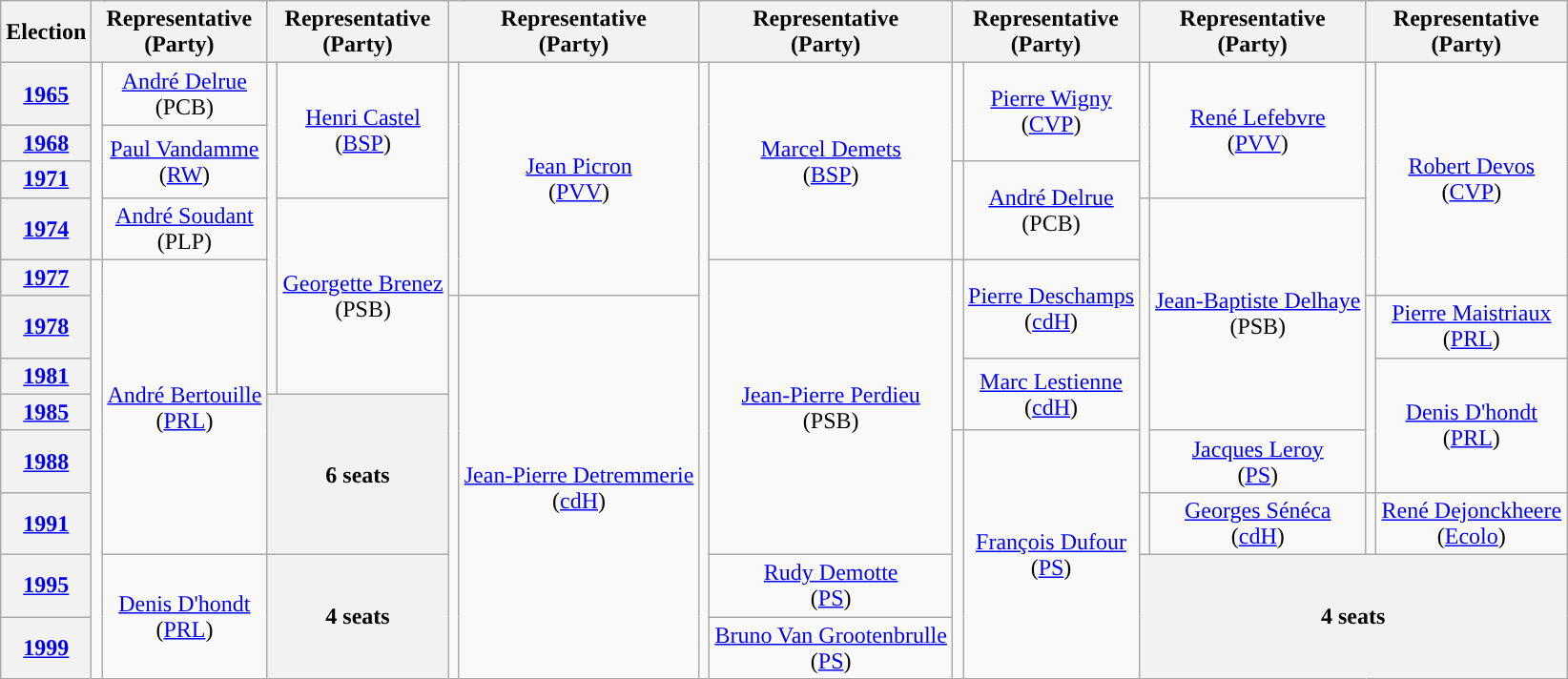<table class="wikitable" style="text-align:center">
<tr>
<th>Election</th>
<th colspan=2>Representative<br>(Party)</th>
<th colspan=2>Representative<br>(Party)</th>
<th colspan=2>Representative<br>(Party)</th>
<th colspan=2>Representative<br>(Party)</th>
<th colspan=2>Representative<br>(Party)</th>
<th colspan=2>Representative<br>(Party)</th>
<th colspan=2>Representative<br>(Party)</th>
</tr>
<tr>
<th><a href='#'>1965</a></th>
<td rowspan=4; style="background-color: "></td>
<td rowspan=1><a href='#'>André Delrue</a><br>(PCB)</td>
<td rowspan=7; style="background-color: "></td>
<td rowspan=3><a href='#'>Henri Castel</a><br>(<a href='#'>BSP</a>)</td>
<td rowspan=5; style="background-color: "></td>
<td rowspan=5><a href='#'>Jean Picron</a><br>(<a href='#'>PVV</a>)</td>
<td rowspan=12; style="background-color: "></td>
<td rowspan=4><a href='#'>Marcel Demets</a><br>(<a href='#'>BSP</a>)</td>
<td rowspan=2; style="background-color: "></td>
<td rowspan=2><a href='#'>Pierre Wigny</a><br>(<a href='#'>CVP</a>)</td>
<td rowspan=3; style="background-color: "></td>
<td rowspan=3><a href='#'>René Lefebvre</a><br>(<a href='#'>PVV</a>)</td>
<td rowspan=5; style="background-color: "></td>
<td rowspan=5><a href='#'>Robert Devos</a><br>(<a href='#'>CVP</a>)</td>
</tr>
<tr>
<th><a href='#'>1968</a></th>
<td rowspan=2><a href='#'>Paul Vandamme</a><br>(<a href='#'>RW</a>)</td>
</tr>
<tr>
<th><a href='#'>1971</a></th>
<td rowspan=2; style="background-color: "></td>
<td rowspan=2><a href='#'>André Delrue</a><br>(PCB)</td>
</tr>
<tr>
<th><a href='#'>1974</a></th>
<td rowspan=1><a href='#'>André Soudant</a><br>(PLP)</td>
<td rowspan=4><a href='#'>Georgette Brenez</a><br>(PSB)</td>
<td rowspan=6; style="background-color: "></td>
<td rowspan=5><a href='#'>Jean-Baptiste Delhaye</a><br>(PSB)</td>
</tr>
<tr>
<th><a href='#'>1977</a></th>
<td rowspan=8; style="background-color: "></td>
<td rowspan=6><a href='#'>André Bertouille</a><br>(<a href='#'>PRL</a>)</td>
<td rowspan=6><a href='#'>Jean-Pierre Perdieu</a><br>(PSB)</td>
<td rowspan=4; style="background-color: "></td>
<td rowspan=2><a href='#'>Pierre Deschamps</a><br>(<a href='#'>cdH</a>)</td>
</tr>
<tr>
<th><a href='#'>1978</a></th>
<td rowspan=7; style="background-color: "></td>
<td rowspan=7><a href='#'>Jean-Pierre Detremmerie</a><br>(<a href='#'>cdH</a>)</td>
<td rowspan=4; style="background-color: "></td>
<td rowspan=1><a href='#'>Pierre Maistriaux</a><br>(<a href='#'>PRL</a>)</td>
</tr>
<tr>
<th><a href='#'>1981</a></th>
<td rowspan=2><a href='#'>Marc Lestienne</a><br>(<a href='#'>cdH</a>)</td>
<td rowspan=3><a href='#'>Denis D'hondt</a><br>(<a href='#'>PRL</a>)</td>
</tr>
<tr>
<th><a href='#'>1985</a></th>
<th rowspan=3; colspan=2>6 seats</th>
</tr>
<tr>
<th><a href='#'>1988</a></th>
<td rowspan=4; style="background-color: "></td>
<td rowspan=4><a href='#'>François Dufour</a><br>(<a href='#'>PS</a>)</td>
<td rowspan=1><a href='#'>Jacques Leroy</a><br>(<a href='#'>PS</a>)</td>
</tr>
<tr>
<th><a href='#'>1991</a></th>
<td rowspan=1; style="background-color: "></td>
<td rowspan=1><a href='#'>Georges Sénéca</a><br>(<a href='#'>cdH</a>)</td>
<td rowspan=1; style="background-color: "></td>
<td rowspan=1><a href='#'>René Dejonckheere</a><br>(<a href='#'>Ecolo</a>)</td>
</tr>
<tr>
<th><a href='#'>1995</a></th>
<td rowspan=2><a href='#'>Denis D'hondt</a><br>(<a href='#'>PRL</a>)</td>
<th rowspan=2; colspan=2>4 seats</th>
<td rowspan=1><a href='#'>Rudy Demotte</a><br>(<a href='#'>PS</a>)</td>
<th rowspan=2; colspan=4>4 seats</th>
</tr>
<tr>
<th><a href='#'>1999</a></th>
<td rowspan=1><a href='#'>Bruno Van Grootenbrulle</a><br>(<a href='#'>PS</a>)</td>
</tr>
</table>
